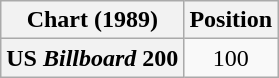<table class="wikitable plainrowheaders" style="text-align:center">
<tr>
<th scope="col">Chart (1989)</th>
<th scope="col">Position</th>
</tr>
<tr>
<th scope="row">US <em>Billboard</em> 200</th>
<td>100</td>
</tr>
</table>
